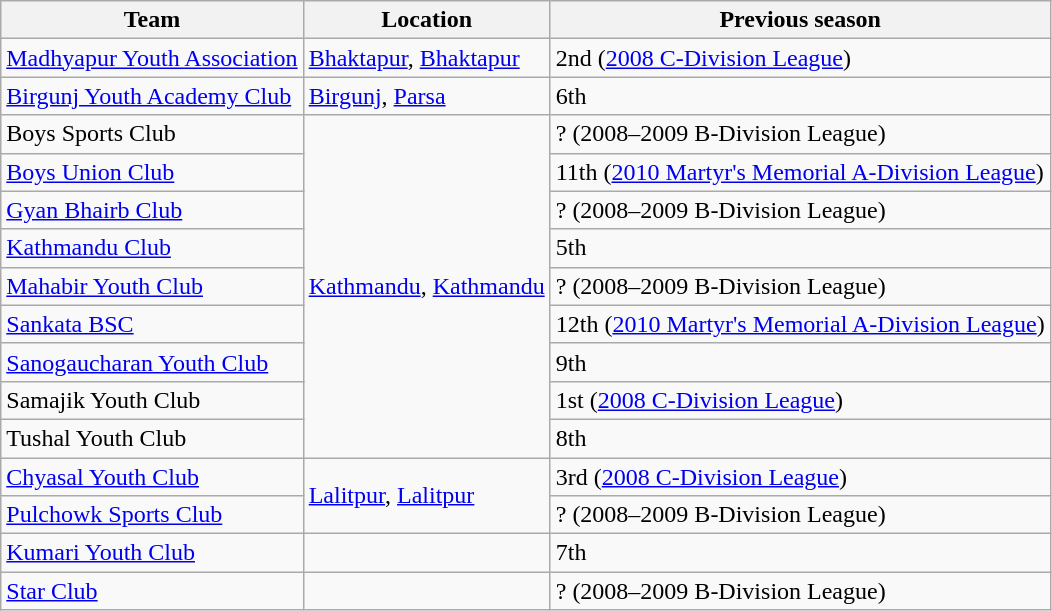<table class="wikitable sortable">
<tr>
<th>Team</th>
<th>Location</th>
<th>Previous season</th>
</tr>
<tr>
<td><a href='#'>Madhyapur Youth Association</a></td>
<td><a href='#'>Bhaktapur</a>, <a href='#'>Bhaktapur</a></td>
<td>2nd (<a href='#'>2008 C-Division League</a>)</td>
</tr>
<tr>
<td><a href='#'>Birgunj Youth Academy Club</a></td>
<td><a href='#'>Birgunj</a>, <a href='#'>Parsa</a></td>
<td>6th</td>
</tr>
<tr>
<td>Boys Sports Club</td>
<td rowspan="9"><a href='#'>Kathmandu</a>, <a href='#'>Kathmandu</a></td>
<td>? (2008–2009 B-Division League)</td>
</tr>
<tr>
<td><a href='#'>Boys Union Club</a></td>
<td>11th (<a href='#'>2010 Martyr's Memorial A-Division League</a>)</td>
</tr>
<tr>
<td><a href='#'>Gyan Bhairb Club</a></td>
<td>? (2008–2009 B-Division League)</td>
</tr>
<tr>
<td><a href='#'>Kathmandu Club</a></td>
<td>5th</td>
</tr>
<tr>
<td><a href='#'>Mahabir Youth Club</a></td>
<td>? (2008–2009 B-Division League)</td>
</tr>
<tr>
<td><a href='#'>Sankata BSC</a></td>
<td>12th (<a href='#'>2010 Martyr's Memorial A-Division League</a>)</td>
</tr>
<tr>
<td><a href='#'>Sanogaucharan Youth Club</a></td>
<td>9th</td>
</tr>
<tr>
<td>Samajik Youth Club</td>
<td>1st (<a href='#'>2008 C-Division League</a>)</td>
</tr>
<tr>
<td>Tushal Youth Club</td>
<td>8th</td>
</tr>
<tr>
<td><a href='#'>Chyasal Youth Club</a></td>
<td rowspan="2"><a href='#'>Lalitpur</a>, <a href='#'>Lalitpur</a></td>
<td>3rd (<a href='#'>2008 C-Division League</a>)</td>
</tr>
<tr>
<td><a href='#'>Pulchowk Sports Club</a></td>
<td>? (2008–2009 B-Division League)</td>
</tr>
<tr>
<td><a href='#'>Kumari Youth Club</a></td>
<td></td>
<td>7th</td>
</tr>
<tr>
<td><a href='#'>Star Club</a></td>
<td></td>
<td>? (2008–2009 B-Division League)</td>
</tr>
</table>
